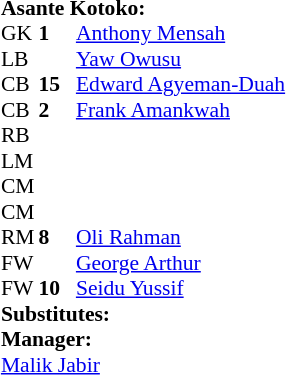<table style="font-size: 90%" cellspacing="0" cellpadding="0" align=center>
<tr>
<td colspan=4><strong>Asante Kotoko:</strong></td>
</tr>
<tr>
<th width=25></th>
<th width=25></th>
</tr>
<tr>
<td>GK</td>
<td><strong>1</strong></td>
<td> <a href='#'>Anthony Mensah</a></td>
</tr>
<tr>
<td>LB</td>
<td><strong> </strong></td>
<td> <a href='#'>Yaw Owusu</a></td>
</tr>
<tr>
<td>CB</td>
<td><strong>15</strong></td>
<td> <a href='#'>Edward Agyeman-Duah</a></td>
</tr>
<tr>
<td>CB</td>
<td><strong>2</strong></td>
<td> <a href='#'>Frank Amankwah</a></td>
</tr>
<tr>
<td>RB</td>
<td><strong> </strong></td>
<td></td>
</tr>
<tr>
<td>LM</td>
<td><strong> </strong></td>
<td></td>
</tr>
<tr>
<td>CM</td>
<td><strong> </strong></td>
<td></td>
</tr>
<tr>
<td>CM</td>
<td><strong> </strong></td>
<td></td>
</tr>
<tr>
<td>RM</td>
<td><strong>8</strong></td>
<td> <a href='#'>Oli Rahman</a></td>
<td></td>
<td></td>
</tr>
<tr>
<td>FW</td>
<td><strong> </strong></td>
<td> <a href='#'>George Arthur</a></td>
</tr>
<tr>
<td>FW</td>
<td><strong>10</strong></td>
<td> <a href='#'>Seidu Yussif</a></td>
</tr>
<tr>
<td colspan=3><strong>Substitutes:</strong></td>
</tr>
<tr>
<td colspan=3><strong>Manager:</strong></td>
</tr>
<tr>
<td colspan=3><a href='#'>Malik Jabir</a></td>
</tr>
</table>
